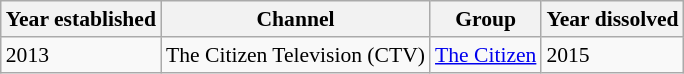<table class="wikitable" style="font-size: 90%">
<tr>
<th>Year established</th>
<th>Channel</th>
<th>Group</th>
<th>Year dissolved</th>
</tr>
<tr>
<td>2013</td>
<td>The Citizen Television (CTV)</td>
<td><a href='#'>The Citizen</a></td>
<td>2015</td>
</tr>
</table>
